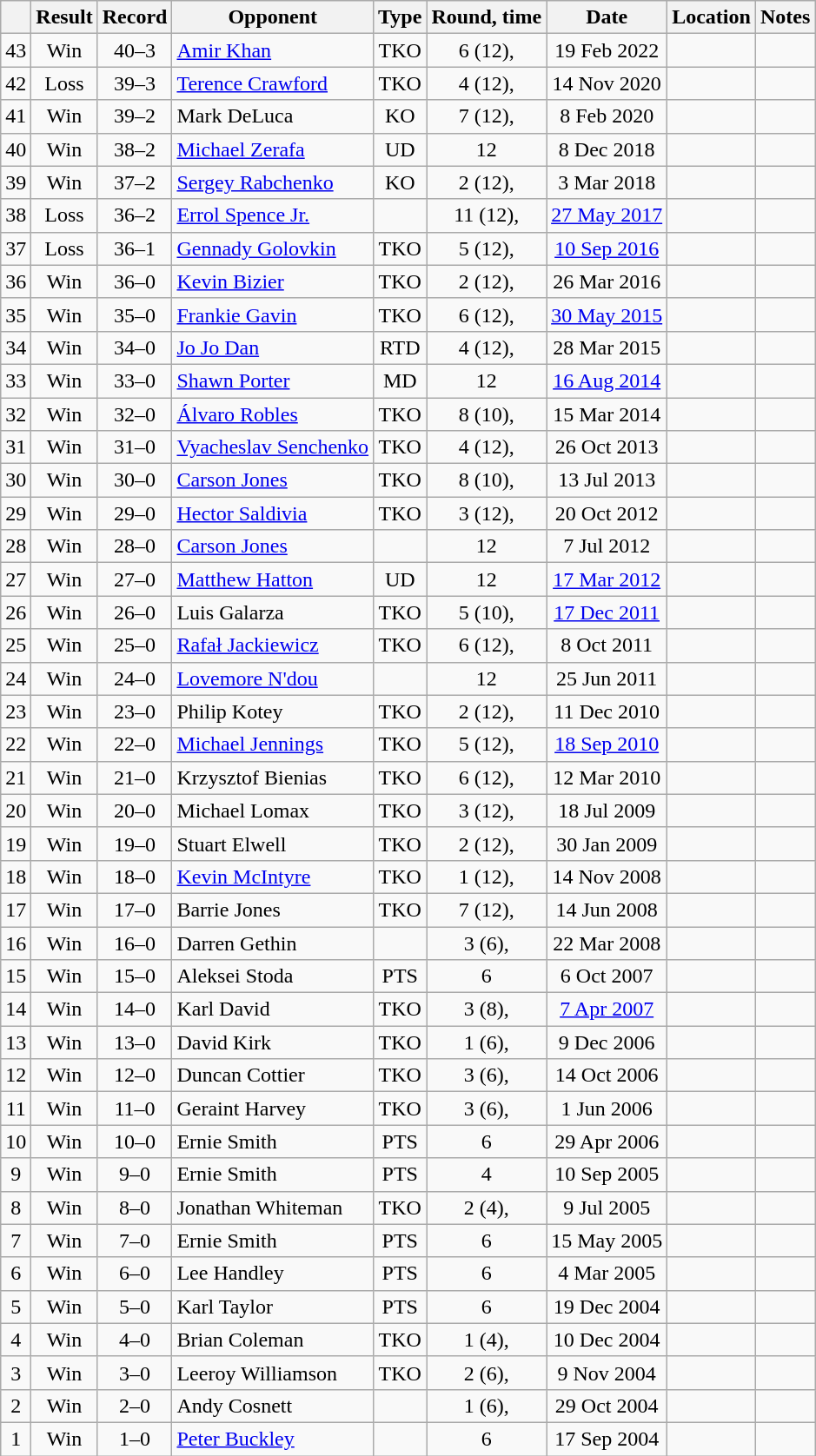<table class="wikitable" style="text-align:center">
<tr>
<th></th>
<th>Result</th>
<th>Record</th>
<th>Opponent</th>
<th>Type</th>
<th>Round, time</th>
<th>Date</th>
<th>Location</th>
<th>Notes</th>
</tr>
<tr>
<td>43</td>
<td>Win</td>
<td>40–3</td>
<td style="text-align:left;"><a href='#'>Amir Khan</a></td>
<td>TKO</td>
<td>6 (12), </td>
<td>19 Feb 2022</td>
<td style="text-align:left;"></td>
<td style="text-align:left;"></td>
</tr>
<tr>
<td>42</td>
<td>Loss</td>
<td>39–3</td>
<td style="text-align:left;"><a href='#'>Terence Crawford</a></td>
<td>TKO</td>
<td>4 (12), </td>
<td>14 Nov 2020</td>
<td style="text-align:left;"></td>
<td style="text-align:left;"></td>
</tr>
<tr>
<td>41</td>
<td>Win</td>
<td>39–2</td>
<td style="text-align:left;">Mark DeLuca</td>
<td>KO</td>
<td>7 (12), </td>
<td>8 Feb 2020</td>
<td style="text-align:left;"></td>
<td align=left></td>
</tr>
<tr>
<td>40</td>
<td>Win</td>
<td>38–2</td>
<td style="text-align:left;"><a href='#'>Michael Zerafa</a></td>
<td>UD</td>
<td>12</td>
<td>8 Dec 2018</td>
<td style="text-align:left;"></td>
<td></td>
</tr>
<tr>
<td>39</td>
<td>Win</td>
<td>37–2</td>
<td style="text-align:left;"><a href='#'>Sergey Rabchenko</a></td>
<td>KO</td>
<td>2 (12), </td>
<td>3 Mar 2018</td>
<td style="text-align:left;"></td>
<td style="text-align:left;"></td>
</tr>
<tr>
<td>38</td>
<td>Loss</td>
<td>36–2</td>
<td style="text-align:left;"><a href='#'>Errol Spence Jr.</a></td>
<td></td>
<td>11 (12), </td>
<td><a href='#'>27 May 2017</a></td>
<td style="text-align:left;"></td>
<td style="text-align:left;"></td>
</tr>
<tr>
<td>37</td>
<td>Loss</td>
<td>36–1</td>
<td style="text-align:left;"><a href='#'>Gennady Golovkin</a></td>
<td>TKO</td>
<td>5 (12), </td>
<td><a href='#'>10 Sep 2016</a></td>
<td style="text-align:left;"></td>
<td style="text-align:left;"></td>
</tr>
<tr>
<td>36</td>
<td>Win</td>
<td>36–0</td>
<td style="text-align:left;"><a href='#'>Kevin Bizier</a></td>
<td>TKO</td>
<td>2 (12), </td>
<td>26 Mar 2016</td>
<td style="text-align:left;"></td>
<td style="text-align:left;"></td>
</tr>
<tr>
<td>35</td>
<td>Win</td>
<td>35–0</td>
<td style="text-align:left;"><a href='#'>Frankie Gavin</a></td>
<td>TKO</td>
<td>6 (12), </td>
<td><a href='#'>30 May 2015</a></td>
<td style="text-align:left;"></td>
<td style="text-align:left;"></td>
</tr>
<tr>
<td>34</td>
<td>Win</td>
<td>34–0</td>
<td style="text-align:left;"><a href='#'>Jo Jo Dan</a></td>
<td>RTD</td>
<td>4 (12), </td>
<td>28 Mar 2015</td>
<td style="text-align:left;"></td>
<td style="text-align:left;"></td>
</tr>
<tr>
<td>33</td>
<td>Win</td>
<td>33–0</td>
<td style="text-align:left;"><a href='#'>Shawn Porter</a></td>
<td>MD</td>
<td>12</td>
<td><a href='#'>16 Aug 2014</a></td>
<td style="text-align:left;"></td>
<td style="text-align:left;"></td>
</tr>
<tr>
<td>32</td>
<td>Win</td>
<td>32–0</td>
<td style="text-align:left;"><a href='#'>Álvaro Robles</a></td>
<td>TKO</td>
<td>8 (10), </td>
<td>15 Mar 2014</td>
<td style="text-align:left;"></td>
<td></td>
</tr>
<tr>
<td>31</td>
<td>Win</td>
<td>31–0</td>
<td style="text-align:left;"><a href='#'>Vyacheslav Senchenko</a></td>
<td>TKO</td>
<td>4 (12), </td>
<td>26 Oct 2013</td>
<td style="text-align:left;"></td>
<td></td>
</tr>
<tr>
<td>30</td>
<td>Win</td>
<td>30–0</td>
<td style="text-align:left;"><a href='#'>Carson Jones</a></td>
<td>TKO</td>
<td>8 (10), </td>
<td>13 Jul 2013</td>
<td style="text-align:left;"></td>
<td></td>
</tr>
<tr>
<td>29</td>
<td>Win</td>
<td>29–0</td>
<td style="text-align:left;"><a href='#'>Hector Saldivia</a></td>
<td>TKO</td>
<td>3 (12), </td>
<td>20 Oct 2012</td>
<td style="text-align:left;"></td>
<td></td>
</tr>
<tr>
<td>28</td>
<td>Win</td>
<td>28–0</td>
<td style="text-align:left;"><a href='#'>Carson Jones</a></td>
<td></td>
<td>12</td>
<td>7 Jul 2012</td>
<td style="text-align:left;"></td>
<td style="text-align:left;"></td>
</tr>
<tr>
<td>27</td>
<td>Win</td>
<td>27–0</td>
<td style="text-align:left;"><a href='#'>Matthew Hatton</a></td>
<td>UD</td>
<td>12</td>
<td><a href='#'>17 Mar 2012</a></td>
<td style="text-align:left;"></td>
<td style="text-align:left;"></td>
</tr>
<tr>
<td>26</td>
<td>Win</td>
<td>26–0</td>
<td style="text-align:left;">Luis Galarza</td>
<td>TKO</td>
<td>5 (10), </td>
<td><a href='#'>17 Dec 2011</a></td>
<td style="text-align:left;"></td>
<td></td>
</tr>
<tr>
<td>25</td>
<td>Win</td>
<td>25–0</td>
<td style="text-align:left;"><a href='#'>Rafał Jackiewicz</a></td>
<td>TKO</td>
<td>6 (12), </td>
<td>8 Oct 2011</td>
<td style="text-align:left;"></td>
<td style="text-align:left;"></td>
</tr>
<tr>
<td>24</td>
<td>Win</td>
<td>24–0</td>
<td style="text-align:left;"><a href='#'>Lovemore N'dou</a></td>
<td></td>
<td>12</td>
<td>25 Jun 2011</td>
<td style="text-align:left;"></td>
<td style="text-align:left;"></td>
</tr>
<tr>
<td>23</td>
<td>Win</td>
<td>23–0</td>
<td style="text-align:left;">Philip Kotey</td>
<td>TKO</td>
<td>2 (12), </td>
<td>11 Dec 2010</td>
<td style="text-align:left;"></td>
<td style="text-align:left;"></td>
</tr>
<tr>
<td>22</td>
<td>Win</td>
<td>22–0</td>
<td style="text-align:left;"><a href='#'>Michael Jennings</a></td>
<td>TKO</td>
<td>5 (12), </td>
<td><a href='#'>18 Sep 2010</a></td>
<td style="text-align:left;"></td>
<td style="text-align:left;"></td>
</tr>
<tr>
<td>21</td>
<td>Win</td>
<td>21–0</td>
<td style="text-align:left;">Krzysztof Bienias</td>
<td>TKO</td>
<td>6 (12), </td>
<td>12 Mar 2010</td>
<td style="text-align:left;"></td>
<td style="text-align:left;"></td>
</tr>
<tr>
<td>20</td>
<td>Win</td>
<td>20–0</td>
<td style="text-align:left;">Michael Lomax</td>
<td>TKO</td>
<td>3 (12), </td>
<td>18 Jul 2009</td>
<td style="text-align:left;"></td>
<td style="text-align:left;"></td>
</tr>
<tr>
<td>19</td>
<td>Win</td>
<td>19–0</td>
<td style="text-align:left;">Stuart Elwell</td>
<td>TKO</td>
<td>2 (12), </td>
<td>30 Jan 2009</td>
<td style="text-align:left;"></td>
<td style="text-align:left;"></td>
</tr>
<tr>
<td>18</td>
<td>Win</td>
<td>18–0</td>
<td style="text-align:left;"><a href='#'>Kevin McIntyre</a></td>
<td>TKO</td>
<td>1 (12), </td>
<td>14 Nov 2008</td>
<td style="text-align:left;"></td>
<td style="text-align:left;"></td>
</tr>
<tr>
<td>17</td>
<td>Win</td>
<td>17–0</td>
<td style="text-align:left;">Barrie Jones</td>
<td>TKO</td>
<td>7 (12), </td>
<td>14 Jun 2008</td>
<td style="text-align:left;"></td>
<td style="text-align:left;"></td>
</tr>
<tr>
<td>16</td>
<td>Win</td>
<td>16–0</td>
<td style="text-align:left;">Darren Gethin</td>
<td></td>
<td>3 (6), </td>
<td>22 Mar 2008</td>
<td style="text-align:left;"></td>
<td></td>
</tr>
<tr>
<td>15</td>
<td>Win</td>
<td>15–0</td>
<td style="text-align:left;">Aleksei Stoda</td>
<td>PTS</td>
<td>6</td>
<td>6 Oct 2007</td>
<td style="text-align:left;"></td>
<td></td>
</tr>
<tr>
<td>14</td>
<td>Win</td>
<td>14–0</td>
<td style="text-align:left;">Karl David</td>
<td>TKO</td>
<td>3 (8), </td>
<td><a href='#'>7 Apr 2007</a></td>
<td style="text-align:left;"></td>
<td></td>
</tr>
<tr>
<td>13</td>
<td>Win</td>
<td>13–0</td>
<td style="text-align:left;">David Kirk</td>
<td>TKO</td>
<td>1 (6), </td>
<td>9 Dec 2006</td>
<td style="text-align:left;"></td>
<td></td>
</tr>
<tr>
<td>12</td>
<td>Win</td>
<td>12–0</td>
<td style="text-align:left;">Duncan Cottier</td>
<td>TKO</td>
<td>3 (6), </td>
<td>14 Oct 2006</td>
<td style="text-align:left;"></td>
<td></td>
</tr>
<tr>
<td>11</td>
<td>Win</td>
<td>11–0</td>
<td style="text-align:left;">Geraint Harvey</td>
<td>TKO</td>
<td>3 (6), </td>
<td>1 Jun 2006</td>
<td style="text-align:left;"></td>
<td></td>
</tr>
<tr>
<td>10</td>
<td>Win</td>
<td>10–0</td>
<td style="text-align:left;">Ernie Smith</td>
<td>PTS</td>
<td>6</td>
<td>29 Apr 2006</td>
<td style="text-align:left;"></td>
<td></td>
</tr>
<tr>
<td>9</td>
<td>Win</td>
<td>9–0</td>
<td style="text-align:left;">Ernie Smith</td>
<td>PTS</td>
<td>4</td>
<td>10 Sep 2005</td>
<td style="text-align:left;"></td>
<td></td>
</tr>
<tr>
<td>8</td>
<td>Win</td>
<td>8–0</td>
<td style="text-align:left;">Jonathan Whiteman</td>
<td>TKO</td>
<td>2 (4), </td>
<td>9 Jul 2005</td>
<td style="text-align:left;"></td>
<td></td>
</tr>
<tr>
<td>7</td>
<td>Win</td>
<td>7–0</td>
<td style="text-align:left;">Ernie Smith</td>
<td>PTS</td>
<td>6</td>
<td>15 May 2005</td>
<td style="text-align:left;"></td>
<td></td>
</tr>
<tr>
<td>6</td>
<td>Win</td>
<td>6–0</td>
<td style="text-align:left;">Lee Handley</td>
<td>PTS</td>
<td>6</td>
<td>4 Mar 2005</td>
<td style="text-align:left;"></td>
<td></td>
</tr>
<tr>
<td>5</td>
<td>Win</td>
<td>5–0</td>
<td style="text-align:left;">Karl Taylor</td>
<td>PTS</td>
<td>6</td>
<td>19 Dec 2004</td>
<td style="text-align:left;"></td>
<td></td>
</tr>
<tr>
<td>4</td>
<td>Win</td>
<td>4–0</td>
<td style="text-align:left;">Brian Coleman</td>
<td>TKO</td>
<td>1 (4), </td>
<td>10 Dec 2004</td>
<td style="text-align:left;"></td>
<td></td>
</tr>
<tr>
<td>3</td>
<td>Win</td>
<td>3–0</td>
<td style="text-align:left;">Leeroy Williamson</td>
<td>TKO</td>
<td>2 (6), </td>
<td>9 Nov 2004</td>
<td style="text-align:left;"></td>
<td></td>
</tr>
<tr>
<td>2</td>
<td>Win</td>
<td>2–0</td>
<td style="text-align:left;">Andy Cosnett</td>
<td></td>
<td>1 (6), </td>
<td>29 Oct 2004</td>
<td style="text-align:left;"></td>
<td></td>
</tr>
<tr>
<td>1</td>
<td>Win</td>
<td>1–0</td>
<td style="text-align:left;"><a href='#'>Peter Buckley</a></td>
<td></td>
<td>6</td>
<td>17 Sep 2004</td>
<td style="text-align:left;"></td>
<td></td>
</tr>
</table>
